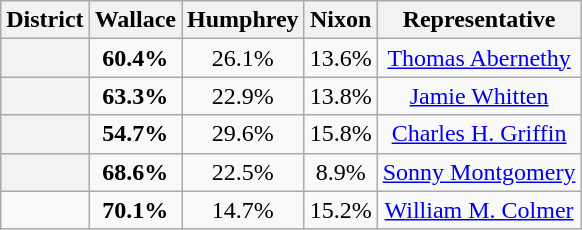<table class="wikitable sortable">
<tr>
<th>District</th>
<th>Wallace</th>
<th>Humphrey</th>
<th>Nixon</th>
<th>Representative</th>
</tr>
<tr align=center>
<th></th>
<td><strong>60.4%</strong></td>
<td>26.1%</td>
<td>13.6%</td>
<td><a href='#'>Thomas Abernethy</a></td>
</tr>
<tr align=center>
<th></th>
<td><strong>63.3%</strong></td>
<td>22.9%</td>
<td>13.8%</td>
<td><a href='#'>Jamie Whitten</a></td>
</tr>
<tr align=center>
<th></th>
<td><strong>54.7%</strong></td>
<td>29.6%</td>
<td>15.8%</td>
<td><a href='#'>Charles H. Griffin</a></td>
</tr>
<tr align=center>
<th></th>
<td><strong>68.6%</strong></td>
<td>22.5%</td>
<td>8.9%</td>
<td><a href='#'>Sonny Montgomery</a></td>
</tr>
<tr align=center>
<td><br></td>
<td><strong>70.1%</strong></td>
<td>14.7%</td>
<td>15.2%</td>
<td><a href='#'>William M. Colmer</a></td>
</tr>
</table>
